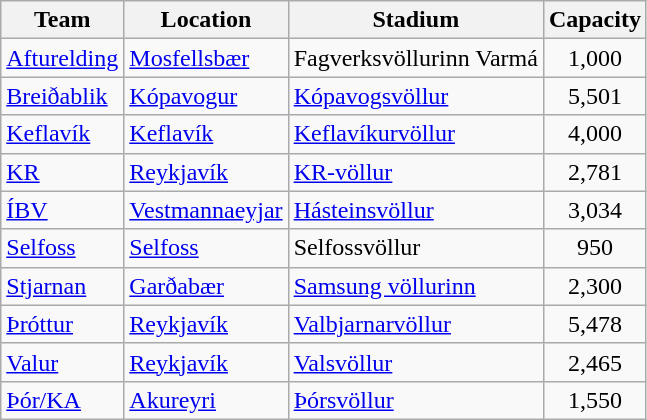<table class="wikitable sortable">
<tr>
<th>Team</th>
<th>Location</th>
<th>Stadium</th>
<th>Capacity</th>
</tr>
<tr>
<td><a href='#'>Afturelding</a></td>
<td><a href='#'>Mosfellsbær</a></td>
<td>Fagverksvöllurinn Varmá</td>
<td align="center">1,000</td>
</tr>
<tr>
<td><a href='#'>Breiðablik</a></td>
<td><a href='#'>Kópavogur</a></td>
<td><a href='#'>Kópavogsvöllur</a></td>
<td align="center">5,501</td>
</tr>
<tr>
<td><a href='#'>Keflavík</a></td>
<td><a href='#'>Keflavík</a></td>
<td><a href='#'>Keflavíkurvöllur</a></td>
<td align="center">4,000</td>
</tr>
<tr>
<td><a href='#'>KR</a></td>
<td><a href='#'>Reykjavík</a></td>
<td><a href='#'>KR-völlur</a></td>
<td align="center">2,781</td>
</tr>
<tr>
<td><a href='#'>ÍBV</a></td>
<td><a href='#'>Vestmannaeyjar</a></td>
<td><a href='#'>Hásteinsvöllur</a></td>
<td align="center">3,034</td>
</tr>
<tr>
<td><a href='#'>Selfoss</a></td>
<td><a href='#'>Selfoss</a></td>
<td>Selfossvöllur</td>
<td align="center">950</td>
</tr>
<tr>
<td><a href='#'>Stjarnan</a></td>
<td><a href='#'>Garðabær</a></td>
<td><a href='#'>Samsung völlurinn</a></td>
<td align="center">2,300</td>
</tr>
<tr>
<td><a href='#'>Þróttur</a></td>
<td><a href='#'>Reykjavík</a></td>
<td><a href='#'>Valbjarnarvöllur</a></td>
<td align="center">5,478</td>
</tr>
<tr>
<td><a href='#'>Valur</a></td>
<td><a href='#'>Reykjavík</a></td>
<td><a href='#'>Valsvöllur</a></td>
<td align="center">2,465</td>
</tr>
<tr>
<td><a href='#'>Þór/KA</a></td>
<td><a href='#'>Akureyri</a></td>
<td><a href='#'>Þórsvöllur</a></td>
<td align="center">1,550</td>
</tr>
</table>
